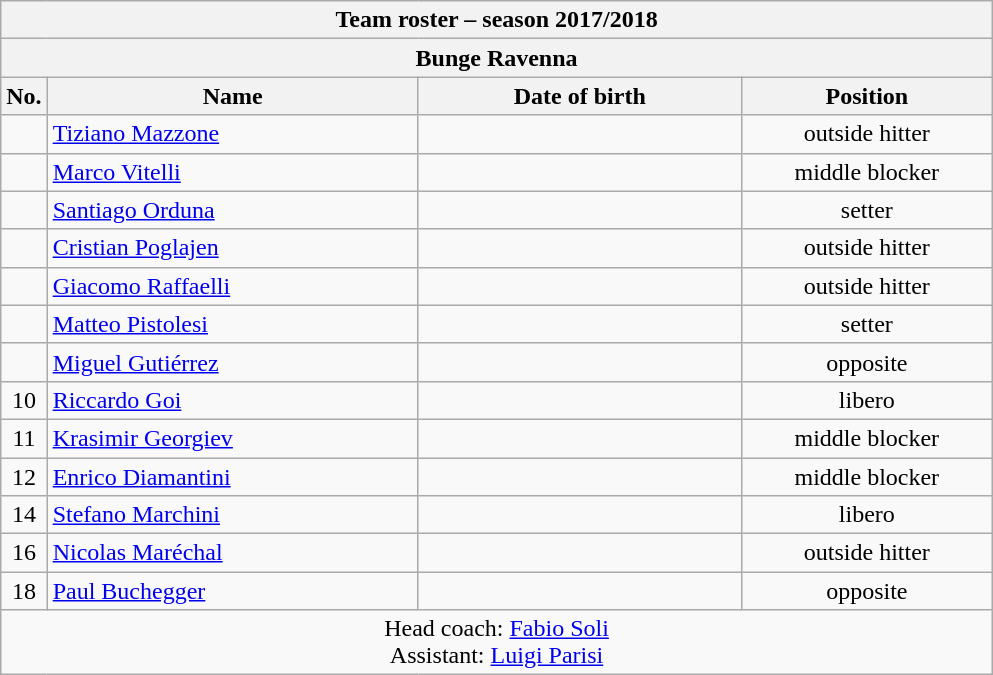<table class="wikitable collapsible collapsed sortable" style="font-size:100%; text-align:center;">
<tr>
<th colspan=6>Team roster – season 2017/2018</th>
</tr>
<tr>
<th colspan=6>Bunge Ravenna</th>
</tr>
<tr>
<th>No.</th>
<th style="width:15em">Name</th>
<th style="width:13em">Date of birth</th>
<th style="width:10em">Position</th>
</tr>
<tr>
<td></td>
<td align=left> <a href='#'>Tiziano Mazzone</a></td>
<td align=right></td>
<td>outside hitter</td>
</tr>
<tr>
<td></td>
<td align=left> <a href='#'>Marco Vitelli</a></td>
<td align=right></td>
<td>middle blocker</td>
</tr>
<tr>
<td></td>
<td align=left> <a href='#'>Santiago Orduna</a></td>
<td align=right></td>
<td>setter</td>
</tr>
<tr>
<td></td>
<td align=left> <a href='#'>Cristian Poglajen</a></td>
<td align=right></td>
<td>outside hitter</td>
</tr>
<tr>
<td></td>
<td align=left> <a href='#'>Giacomo Raffaelli</a></td>
<td align=right></td>
<td>outside hitter</td>
</tr>
<tr>
<td></td>
<td align=left> <a href='#'>Matteo Pistolesi</a></td>
<td align=right></td>
<td>setter</td>
</tr>
<tr>
<td></td>
<td align=left> <a href='#'>Miguel Gutiérrez</a></td>
<td align=right></td>
<td>opposite</td>
</tr>
<tr>
<td>10</td>
<td align=left> <a href='#'>Riccardo Goi</a></td>
<td align=right></td>
<td>libero</td>
</tr>
<tr>
<td>11</td>
<td align=left> <a href='#'>Krasimir Georgiev</a></td>
<td align=right></td>
<td>middle blocker</td>
</tr>
<tr>
<td>12</td>
<td align=left> <a href='#'>Enrico Diamantini</a></td>
<td align=right></td>
<td>middle blocker</td>
</tr>
<tr>
<td>14</td>
<td align=left> <a href='#'>Stefano Marchini</a></td>
<td align=right></td>
<td>libero</td>
</tr>
<tr>
<td>16</td>
<td align=left> <a href='#'>Nicolas Maréchal</a></td>
<td align=right></td>
<td>outside hitter</td>
</tr>
<tr>
<td>18</td>
<td align=left> <a href='#'>Paul Buchegger</a></td>
<td align=right></td>
<td>opposite</td>
</tr>
<tr>
<td colspan=4>Head coach: <a href='#'>Fabio Soli</a><br>Assistant: <a href='#'>Luigi Parisi</a></td>
</tr>
</table>
